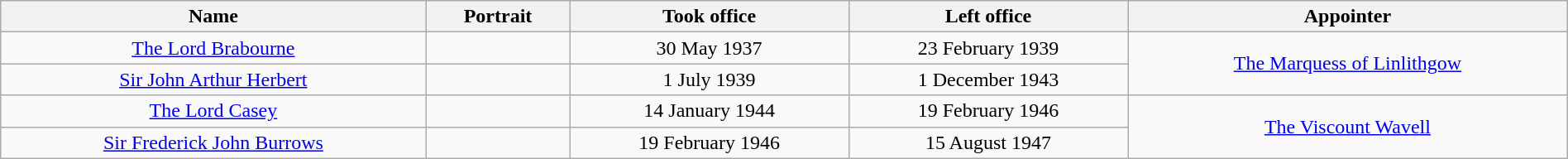<table class="wikitable"  width="100%" style="text-align:center;">
<tr>
<th>Name</th>
<th>Portrait</th>
<th>Took office</th>
<th>Left office</th>
<th>Appointer</th>
</tr>
<tr>
<td><a href='#'>The Lord Brabourne</a></td>
<td></td>
<td>30 May 1937</td>
<td>23 February 1939</td>
<td rowspan="2"><a href='#'>The Marquess of Linlithgow</a></td>
</tr>
<tr>
<td><a href='#'>Sir John Arthur Herbert</a></td>
<td></td>
<td>1 July 1939</td>
<td>1 December 1943</td>
</tr>
<tr>
<td><a href='#'>The Lord Casey</a></td>
<td></td>
<td>14 January 1944</td>
<td>19 February 1946</td>
<td rowspan="2"><a href='#'>The Viscount Wavell</a></td>
</tr>
<tr>
<td><a href='#'>Sir Frederick John Burrows</a></td>
<td></td>
<td>19 February 1946</td>
<td>15 August 1947</td>
</tr>
</table>
